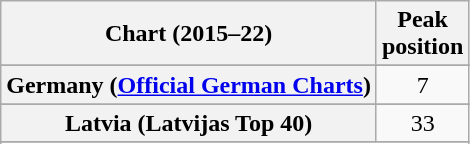<table class="wikitable sortable plainrowheaders" style="text-align:center">
<tr>
<th scope="col">Chart (2015–22)</th>
<th scope="col">Peak<br> position</th>
</tr>
<tr>
</tr>
<tr>
</tr>
<tr>
</tr>
<tr>
</tr>
<tr>
</tr>
<tr>
</tr>
<tr>
</tr>
<tr>
</tr>
<tr>
</tr>
<tr>
</tr>
<tr>
<th scope="row">Germany (<a href='#'>Official German Charts</a>)</th>
<td>7</td>
</tr>
<tr>
</tr>
<tr>
</tr>
<tr>
</tr>
<tr>
</tr>
<tr>
</tr>
<tr>
</tr>
<tr>
<th scope="row">Latvia (Latvijas Top 40)</th>
<td>33</td>
</tr>
<tr>
</tr>
<tr>
</tr>
<tr>
</tr>
<tr>
</tr>
<tr>
</tr>
<tr>
</tr>
<tr>
</tr>
<tr>
</tr>
<tr>
</tr>
<tr>
</tr>
<tr>
</tr>
<tr>
</tr>
<tr>
</tr>
<tr>
</tr>
<tr>
</tr>
<tr>
</tr>
<tr>
</tr>
<tr>
</tr>
<tr>
</tr>
</table>
